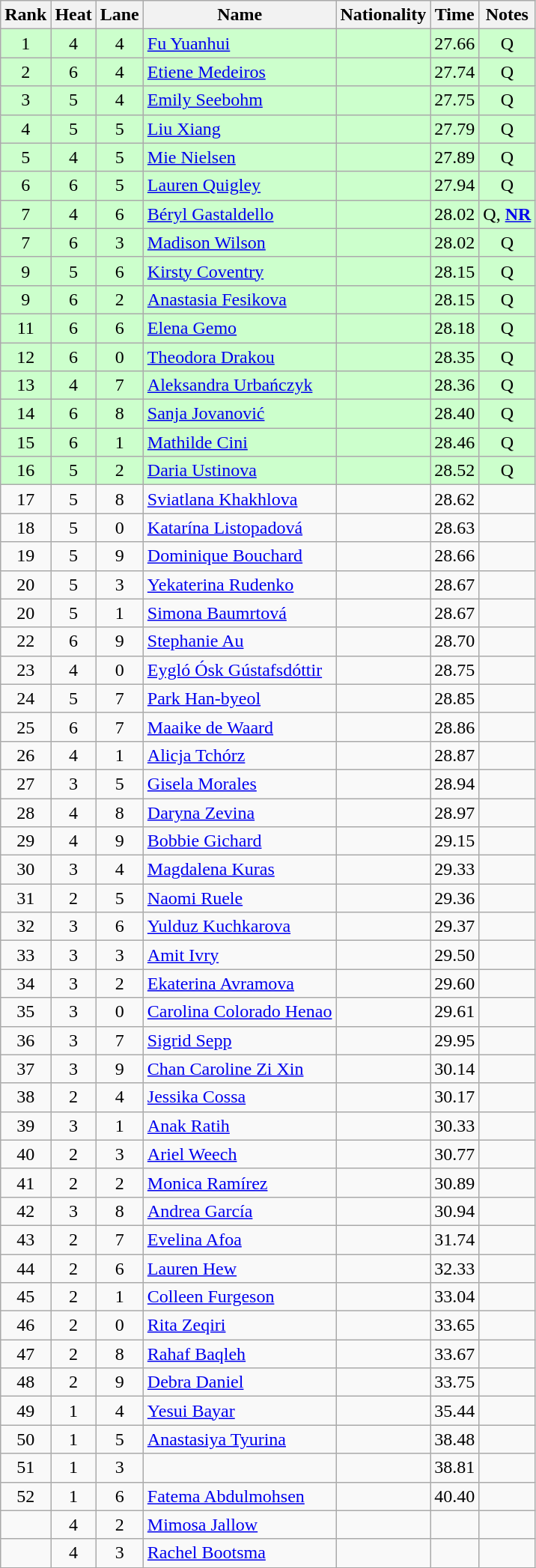<table class="wikitable sortable" style="text-align:center">
<tr>
<th>Rank</th>
<th>Heat</th>
<th>Lane</th>
<th>Name</th>
<th>Nationality</th>
<th>Time</th>
<th>Notes</th>
</tr>
<tr bgcolor=ccffcc>
<td>1</td>
<td>4</td>
<td>4</td>
<td align=left><a href='#'>Fu Yuanhui</a></td>
<td align=left></td>
<td>27.66</td>
<td>Q</td>
</tr>
<tr bgcolor=ccffcc>
<td>2</td>
<td>6</td>
<td>4</td>
<td align=left><a href='#'>Etiene Medeiros</a></td>
<td align=left></td>
<td>27.74</td>
<td>Q</td>
</tr>
<tr bgcolor=ccffcc>
<td>3</td>
<td>5</td>
<td>4</td>
<td align=left><a href='#'>Emily Seebohm</a></td>
<td align=left></td>
<td>27.75</td>
<td>Q</td>
</tr>
<tr bgcolor=ccffcc>
<td>4</td>
<td>5</td>
<td>5</td>
<td align=left><a href='#'>Liu Xiang</a></td>
<td align=left></td>
<td>27.79</td>
<td>Q</td>
</tr>
<tr bgcolor=ccffcc>
<td>5</td>
<td>4</td>
<td>5</td>
<td align=left><a href='#'>Mie Nielsen</a></td>
<td align=left></td>
<td>27.89</td>
<td>Q</td>
</tr>
<tr bgcolor=ccffcc>
<td>6</td>
<td>6</td>
<td>5</td>
<td align=left><a href='#'>Lauren Quigley</a></td>
<td align=left></td>
<td>27.94</td>
<td>Q</td>
</tr>
<tr bgcolor=ccffcc>
<td>7</td>
<td>4</td>
<td>6</td>
<td align=left><a href='#'>Béryl Gastaldello</a></td>
<td align=left></td>
<td>28.02</td>
<td>Q, <strong><a href='#'>NR</a></strong></td>
</tr>
<tr bgcolor=ccffcc>
<td>7</td>
<td>6</td>
<td>3</td>
<td align=left><a href='#'>Madison Wilson</a></td>
<td align=left></td>
<td>28.02</td>
<td>Q</td>
</tr>
<tr bgcolor=ccffcc>
<td>9</td>
<td>5</td>
<td>6</td>
<td align=left><a href='#'>Kirsty Coventry</a></td>
<td align=left></td>
<td>28.15</td>
<td>Q</td>
</tr>
<tr bgcolor=ccffcc>
<td>9</td>
<td>6</td>
<td>2</td>
<td align=left><a href='#'>Anastasia Fesikova</a></td>
<td align=left></td>
<td>28.15</td>
<td>Q</td>
</tr>
<tr bgcolor=ccffcc>
<td>11</td>
<td>6</td>
<td>6</td>
<td align=left><a href='#'>Elena Gemo</a></td>
<td align=left></td>
<td>28.18</td>
<td>Q</td>
</tr>
<tr bgcolor=ccffcc>
<td>12</td>
<td>6</td>
<td>0</td>
<td align=left><a href='#'>Theodora Drakou</a></td>
<td align=left></td>
<td>28.35</td>
<td>Q</td>
</tr>
<tr bgcolor=ccffcc>
<td>13</td>
<td>4</td>
<td>7</td>
<td align=left><a href='#'>Aleksandra Urbańczyk</a></td>
<td align=left></td>
<td>28.36</td>
<td>Q</td>
</tr>
<tr bgcolor=ccffcc>
<td>14</td>
<td>6</td>
<td>8</td>
<td align=left><a href='#'>Sanja Jovanović</a></td>
<td align=left></td>
<td>28.40</td>
<td>Q</td>
</tr>
<tr bgcolor=ccffcc>
<td>15</td>
<td>6</td>
<td>1</td>
<td align=left><a href='#'>Mathilde Cini</a></td>
<td align=left></td>
<td>28.46</td>
<td>Q</td>
</tr>
<tr bgcolor=ccffcc>
<td>16</td>
<td>5</td>
<td>2</td>
<td align=left><a href='#'>Daria Ustinova</a></td>
<td align=left></td>
<td>28.52</td>
<td>Q</td>
</tr>
<tr>
<td>17</td>
<td>5</td>
<td>8</td>
<td align=left><a href='#'>Sviatlana Khakhlova</a></td>
<td align=left></td>
<td>28.62</td>
<td></td>
</tr>
<tr>
<td>18</td>
<td>5</td>
<td>0</td>
<td align=left><a href='#'>Katarína Listopadová</a></td>
<td align=left></td>
<td>28.63</td>
<td></td>
</tr>
<tr>
<td>19</td>
<td>5</td>
<td>9</td>
<td align=left><a href='#'>Dominique Bouchard</a></td>
<td align=left></td>
<td>28.66</td>
<td></td>
</tr>
<tr>
<td>20</td>
<td>5</td>
<td>3</td>
<td align=left><a href='#'>Yekaterina Rudenko</a></td>
<td align=left></td>
<td>28.67</td>
<td></td>
</tr>
<tr>
<td>20</td>
<td>5</td>
<td>1</td>
<td align=left><a href='#'>Simona Baumrtová</a></td>
<td align=left></td>
<td>28.67</td>
<td></td>
</tr>
<tr>
<td>22</td>
<td>6</td>
<td>9</td>
<td align=left><a href='#'>Stephanie Au</a></td>
<td align=left></td>
<td>28.70</td>
<td></td>
</tr>
<tr>
<td>23</td>
<td>4</td>
<td>0</td>
<td align=left><a href='#'>Eygló Ósk Gústafsdóttir</a></td>
<td align=left></td>
<td>28.75</td>
<td></td>
</tr>
<tr>
<td>24</td>
<td>5</td>
<td>7</td>
<td align=left><a href='#'>Park Han-byeol</a></td>
<td align=left></td>
<td>28.85</td>
<td></td>
</tr>
<tr>
<td>25</td>
<td>6</td>
<td>7</td>
<td align=left><a href='#'>Maaike de Waard</a></td>
<td align=left></td>
<td>28.86</td>
<td></td>
</tr>
<tr>
<td>26</td>
<td>4</td>
<td>1</td>
<td align=left><a href='#'>Alicja Tchórz</a></td>
<td align=left></td>
<td>28.87</td>
<td></td>
</tr>
<tr>
<td>27</td>
<td>3</td>
<td>5</td>
<td align=left><a href='#'>Gisela Morales</a></td>
<td align=left></td>
<td>28.94</td>
<td></td>
</tr>
<tr>
<td>28</td>
<td>4</td>
<td>8</td>
<td align=left><a href='#'>Daryna Zevina</a></td>
<td align=left></td>
<td>28.97</td>
<td></td>
</tr>
<tr>
<td>29</td>
<td>4</td>
<td>9</td>
<td align=left><a href='#'>Bobbie Gichard</a></td>
<td align=left></td>
<td>29.15</td>
<td></td>
</tr>
<tr>
<td>30</td>
<td>3</td>
<td>4</td>
<td align=left><a href='#'>Magdalena Kuras</a></td>
<td align=left></td>
<td>29.33</td>
<td></td>
</tr>
<tr>
<td>31</td>
<td>2</td>
<td>5</td>
<td align=left><a href='#'>Naomi Ruele</a></td>
<td align=left></td>
<td>29.36</td>
<td></td>
</tr>
<tr>
<td>32</td>
<td>3</td>
<td>6</td>
<td align=left><a href='#'>Yulduz Kuchkarova</a></td>
<td align=left></td>
<td>29.37</td>
<td></td>
</tr>
<tr>
<td>33</td>
<td>3</td>
<td>3</td>
<td align=left><a href='#'>Amit Ivry</a></td>
<td align=left></td>
<td>29.50</td>
<td></td>
</tr>
<tr>
<td>34</td>
<td>3</td>
<td>2</td>
<td align=left><a href='#'>Ekaterina Avramova</a></td>
<td align=left></td>
<td>29.60</td>
<td></td>
</tr>
<tr>
<td>35</td>
<td>3</td>
<td>0</td>
<td align=left><a href='#'>Carolina Colorado Henao</a></td>
<td align=left></td>
<td>29.61</td>
<td></td>
</tr>
<tr>
<td>36</td>
<td>3</td>
<td>7</td>
<td align=left><a href='#'>Sigrid Sepp</a></td>
<td align=left></td>
<td>29.95</td>
<td></td>
</tr>
<tr>
<td>37</td>
<td>3</td>
<td>9</td>
<td align=left><a href='#'>Chan Caroline Zi Xin</a></td>
<td align=left></td>
<td>30.14</td>
<td></td>
</tr>
<tr>
<td>38</td>
<td>2</td>
<td>4</td>
<td align=left><a href='#'>Jessika Cossa</a></td>
<td align=left></td>
<td>30.17</td>
<td></td>
</tr>
<tr>
<td>39</td>
<td>3</td>
<td>1</td>
<td align=left><a href='#'>Anak Ratih</a></td>
<td align=left></td>
<td>30.33</td>
<td></td>
</tr>
<tr>
<td>40</td>
<td>2</td>
<td>3</td>
<td align=left><a href='#'>Ariel Weech</a></td>
<td align=left></td>
<td>30.77</td>
<td></td>
</tr>
<tr>
<td>41</td>
<td>2</td>
<td>2</td>
<td align=left><a href='#'>Monica Ramírez</a></td>
<td align=left></td>
<td>30.89</td>
<td></td>
</tr>
<tr>
<td>42</td>
<td>3</td>
<td>8</td>
<td align=left><a href='#'>Andrea García</a></td>
<td align=left></td>
<td>30.94</td>
<td></td>
</tr>
<tr>
<td>43</td>
<td>2</td>
<td>7</td>
<td align=left><a href='#'>Evelina Afoa</a></td>
<td align=left></td>
<td>31.74</td>
<td></td>
</tr>
<tr>
<td>44</td>
<td>2</td>
<td>6</td>
<td align=left><a href='#'>Lauren Hew</a></td>
<td align=left></td>
<td>32.33</td>
<td></td>
</tr>
<tr>
<td>45</td>
<td>2</td>
<td>1</td>
<td align=left><a href='#'>Colleen Furgeson</a></td>
<td align=left></td>
<td>33.04</td>
<td></td>
</tr>
<tr>
<td>46</td>
<td>2</td>
<td>0</td>
<td align=left><a href='#'>Rita Zeqiri</a></td>
<td align=left></td>
<td>33.65</td>
<td></td>
</tr>
<tr>
<td>47</td>
<td>2</td>
<td>8</td>
<td align=left><a href='#'>Rahaf Baqleh</a></td>
<td align=left></td>
<td>33.67</td>
<td></td>
</tr>
<tr>
<td>48</td>
<td>2</td>
<td>9</td>
<td align=left><a href='#'>Debra Daniel</a></td>
<td align=left></td>
<td>33.75</td>
<td></td>
</tr>
<tr>
<td>49</td>
<td>1</td>
<td>4</td>
<td align=left><a href='#'>Yesui Bayar</a></td>
<td align=left></td>
<td>35.44</td>
<td></td>
</tr>
<tr>
<td>50</td>
<td>1</td>
<td>5</td>
<td align=left><a href='#'>Anastasiya Tyurina</a></td>
<td align=left></td>
<td>38.48</td>
<td></td>
</tr>
<tr>
<td>51</td>
<td>1</td>
<td>3</td>
<td align=left></td>
<td align=left></td>
<td>38.81</td>
<td></td>
</tr>
<tr>
<td>52</td>
<td>1</td>
<td>6</td>
<td align=left><a href='#'>Fatema Abdulmohsen</a></td>
<td align=left></td>
<td>40.40</td>
<td></td>
</tr>
<tr>
<td></td>
<td>4</td>
<td>2</td>
<td align=left><a href='#'>Mimosa Jallow</a></td>
<td align=left></td>
<td></td>
<td></td>
</tr>
<tr>
<td></td>
<td>4</td>
<td>3</td>
<td align=left><a href='#'>Rachel Bootsma</a></td>
<td align=left></td>
<td></td>
<td></td>
</tr>
</table>
